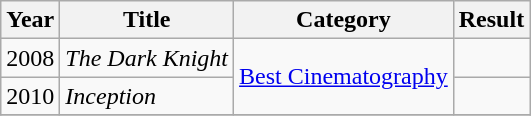<table class="wikitable">
<tr>
<th>Year</th>
<th>Title</th>
<th>Category</th>
<th>Result</th>
</tr>
<tr>
<td>2008</td>
<td><em>The Dark Knight</em></td>
<td rowspan=2><a href='#'>Best Cinematography</a></td>
<td></td>
</tr>
<tr>
<td>2010</td>
<td><em>Inception</em></td>
<td></td>
</tr>
<tr>
</tr>
</table>
